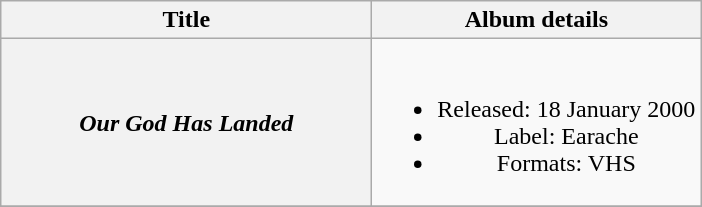<table class="wikitable plainrowheaders" style="text-align:center;">
<tr>
<th scope="col" style="width:15em;">Title</th>
<th scope="col">Album details</th>
</tr>
<tr>
<th scope="row"><em>Our God Has Landed</em></th>
<td><br><ul><li>Released: 18 January 2000</li><li>Label: Earache</li><li>Formats: VHS</li></ul></td>
</tr>
<tr>
</tr>
</table>
